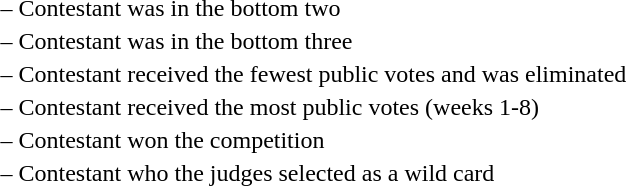<table>
<tr>
<td> –</td>
<td>Contestant was in the bottom two</td>
</tr>
<tr>
<td> –</td>
<td>Contestant was in the bottom three</td>
</tr>
<tr>
<td> –</td>
<td>Contestant received the fewest public votes and was eliminated</td>
</tr>
<tr>
<td> –</td>
<td>Contestant received the most public votes (weeks 1-8)</td>
</tr>
<tr>
<td> –</td>
<td>Contestant won the competition</td>
</tr>
<tr>
<td> –</td>
<td>Contestant who the judges selected as a wild card</td>
</tr>
</table>
